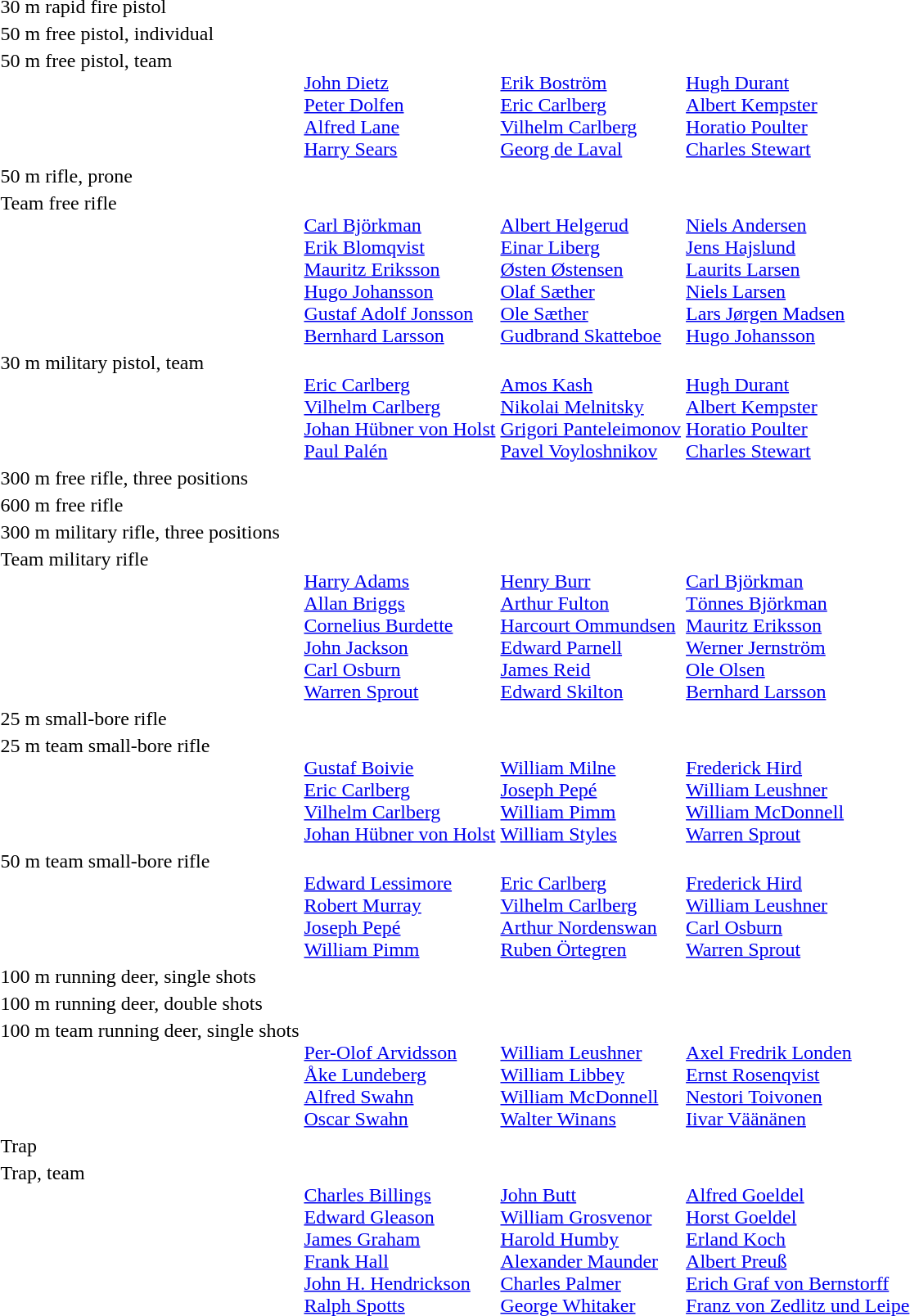<table>
<tr valign="top">
<td>30 m rapid fire pistol<br></td>
<td></td>
<td></td>
<td></td>
</tr>
<tr valign="top">
<td>50 m free pistol, individual<br></td>
<td></td>
<td></td>
<td></td>
</tr>
<tr valign="top">
<td>50 m free pistol, team<br></td>
<td><br><a href='#'>John Dietz</a><br><a href='#'>Peter Dolfen</a><br><a href='#'>Alfred Lane</a><br><a href='#'>Harry Sears</a></td>
<td><br><a href='#'>Erik Boström</a><br><a href='#'>Eric Carlberg</a><br><a href='#'>Vilhelm Carlberg</a><br><a href='#'>Georg de Laval</a></td>
<td><br><a href='#'>Hugh Durant</a><br><a href='#'>Albert Kempster</a><br><a href='#'>Horatio Poulter</a><br><a href='#'>Charles Stewart</a></td>
</tr>
<tr valign="top">
<td>50 m rifle, prone<br></td>
<td></td>
<td></td>
<td></td>
</tr>
<tr valign="top">
<td>Team free rifle<br></td>
<td><br><a href='#'>Carl Björkman</a><br><a href='#'>Erik Blomqvist</a><br><a href='#'>Mauritz Eriksson</a><br><a href='#'>Hugo Johansson</a><br><a href='#'>Gustaf Adolf Jonsson</a><br><a href='#'>Bernhard Larsson</a></td>
<td><br><a href='#'>Albert Helgerud</a><br><a href='#'>Einar Liberg</a><br><a href='#'>Østen Østensen</a><br><a href='#'>Olaf Sæther</a><br><a href='#'>Ole Sæther</a><br><a href='#'>Gudbrand Skatteboe</a></td>
<td><br><a href='#'>Niels Andersen</a><br><a href='#'>Jens Hajslund</a><br><a href='#'>Laurits Larsen</a><br><a href='#'>Niels Larsen</a><br><a href='#'>Lars Jørgen Madsen</a><br><a href='#'>Hugo Johansson</a></td>
</tr>
<tr valign="top">
<td>30 m military pistol, team<br></td>
<td><br><a href='#'>Eric Carlberg</a><br><a href='#'>Vilhelm Carlberg</a><br><a href='#'>Johan Hübner von Holst</a><br><a href='#'>Paul Palén</a></td>
<td><br><a href='#'>Amos Kash</a><br><a href='#'>Nikolai Melnitsky</a><br><a href='#'>Grigori Panteleimonov</a><br><a href='#'>Pavel Voyloshnikov</a></td>
<td><br><a href='#'>Hugh Durant</a><br><a href='#'>Albert Kempster</a><br><a href='#'>Horatio Poulter</a><br><a href='#'>Charles Stewart</a></td>
</tr>
<tr valign="top">
<td>300 m free rifle, three positions<br></td>
<td></td>
<td></td>
<td></td>
</tr>
<tr valign="top">
<td>600 m free rifle<br></td>
<td></td>
<td></td>
<td></td>
</tr>
<tr valign="top">
<td>300 m military rifle, three positions<br></td>
<td></td>
<td></td>
<td></td>
</tr>
<tr valign="top">
<td>Team military rifle<br></td>
<td><br><a href='#'>Harry Adams</a><br><a href='#'>Allan Briggs</a><br><a href='#'>Cornelius Burdette</a><br><a href='#'>John Jackson</a><br><a href='#'>Carl Osburn</a><br><a href='#'>Warren Sprout</a></td>
<td><br><a href='#'>Henry Burr</a><br><a href='#'>Arthur Fulton</a><br><a href='#'>Harcourt Ommundsen</a><br><a href='#'>Edward Parnell</a><br><a href='#'>James Reid</a><br><a href='#'>Edward Skilton</a></td>
<td><br><a href='#'>Carl Björkman</a><br><a href='#'>Tönnes Björkman</a><br><a href='#'>Mauritz Eriksson</a><br><a href='#'>Werner Jernström</a><br><a href='#'>Ole Olsen</a><br><a href='#'>Bernhard Larsson</a></td>
</tr>
<tr valign="top">
<td>25 m small-bore rifle<br></td>
<td></td>
<td></td>
<td></td>
</tr>
<tr valign="top">
<td>25 m team small-bore rifle<br></td>
<td><br><a href='#'>Gustaf Boivie</a><br><a href='#'>Eric Carlberg</a><br><a href='#'>Vilhelm Carlberg</a><br><a href='#'>Johan Hübner von Holst</a></td>
<td><br><a href='#'>William Milne</a><br><a href='#'>Joseph Pepé</a><br><a href='#'>William Pimm</a><br><a href='#'>William Styles</a></td>
<td><br><a href='#'>Frederick Hird</a><br><a href='#'>William Leushner</a><br><a href='#'>William McDonnell</a><br><a href='#'>Warren Sprout</a></td>
</tr>
<tr valign="top">
<td>50 m team small-bore rifle<br></td>
<td><br><a href='#'>Edward Lessimore</a><br><a href='#'>Robert Murray</a><br><a href='#'>Joseph Pepé</a><br><a href='#'>William Pimm</a></td>
<td><br><a href='#'>Eric Carlberg</a><br><a href='#'>Vilhelm Carlberg</a><br><a href='#'>Arthur Nordenswan</a><br><a href='#'>Ruben Örtegren</a></td>
<td><br><a href='#'>Frederick Hird</a><br><a href='#'>William Leushner</a><br><a href='#'>Carl Osburn</a><br><a href='#'>Warren Sprout</a></td>
</tr>
<tr valign="top">
<td>100 m running deer, single shots<br></td>
<td></td>
<td></td>
<td></td>
</tr>
<tr valign="top">
<td>100 m running deer, double shots<br></td>
<td></td>
<td></td>
<td></td>
</tr>
<tr valign="top">
<td>100 m team running deer, single shots<br></td>
<td><br><a href='#'>Per-Olof Arvidsson</a><br><a href='#'>Åke Lundeberg</a><br><a href='#'>Alfred Swahn</a><br><a href='#'>Oscar Swahn</a></td>
<td><br><a href='#'>William Leushner</a><br><a href='#'>William Libbey</a><br><a href='#'>William McDonnell</a><br><a href='#'>Walter Winans</a></td>
<td><br><a href='#'>Axel Fredrik Londen</a><br><a href='#'>Ernst Rosenqvist</a><br><a href='#'>Nestori Toivonen</a><br><a href='#'>Iivar Väänänen</a></td>
</tr>
<tr valign="top">
<td>Trap<br></td>
<td></td>
<td></td>
<td></td>
</tr>
<tr valign="top">
<td>Trap, team<br></td>
<td><br><a href='#'>Charles Billings</a><br><a href='#'>Edward Gleason</a><br><a href='#'>James Graham</a><br><a href='#'>Frank Hall</a><br><a href='#'>John H. Hendrickson</a><br><a href='#'>Ralph Spotts</a></td>
<td><br><a href='#'>John Butt</a><br><a href='#'>William Grosvenor</a><br><a href='#'>Harold Humby</a><br><a href='#'>Alexander Maunder</a><br><a href='#'>Charles Palmer</a><br><a href='#'>George Whitaker</a></td>
<td><br><a href='#'>Alfred Goeldel</a><br><a href='#'>Horst Goeldel</a><br><a href='#'>Erland Koch</a><br><a href='#'>Albert Preuß</a><br><a href='#'>Erich Graf von Bernstorff</a><br><a href='#'>Franz von Zedlitz und Leipe</a></td>
</tr>
</table>
